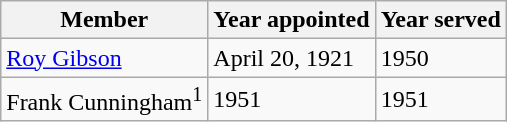<table class="wikitable">
<tr>
<th>Member</th>
<th>Year appointed</th>
<th>Year served</th>
</tr>
<tr>
<td><a href='#'>Roy Gibson</a></td>
<td>April 20, 1921</td>
<td>1950</td>
</tr>
<tr>
<td>Frank Cunningham<sup>1</sup></td>
<td>1951</td>
<td>1951</td>
</tr>
</table>
